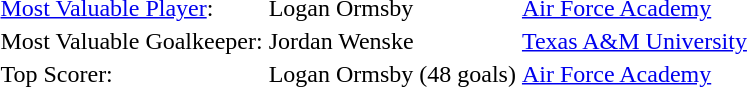<table>
<tr>
<td><a href='#'>Most Valuable Player</a>:</td>
<td>Logan Ormsby</td>
<td><a href='#'>Air Force Academy</a></td>
</tr>
<tr>
<td>Most Valuable Goalkeeper:</td>
<td>Jordan Wenske</td>
<td><a href='#'>Texas A&M University</a></td>
</tr>
<tr>
<td>Top Scorer:</td>
<td>Logan Ormsby (48 goals)</td>
<td><a href='#'>Air Force Academy</a></td>
</tr>
</table>
